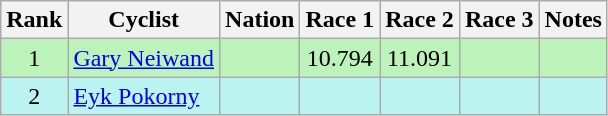<table class="wikitable sortable" style="text-align:center">
<tr>
<th>Rank</th>
<th>Cyclist</th>
<th>Nation</th>
<th>Race 1</th>
<th>Race 2</th>
<th>Race 3</th>
<th>Notes</th>
</tr>
<tr bgcolor=bbf3bb>
<td>1</td>
<td align=left><a href='#'>Gary Neiwand</a></td>
<td align=left></td>
<td>10.794</td>
<td>11.091</td>
<td></td>
<td></td>
</tr>
<tr bgcolor=bbf3f>
<td>2</td>
<td align=left><a href='#'>Eyk Pokorny</a></td>
<td align=left></td>
<td></td>
<td></td>
<td></td>
<td></td>
</tr>
</table>
